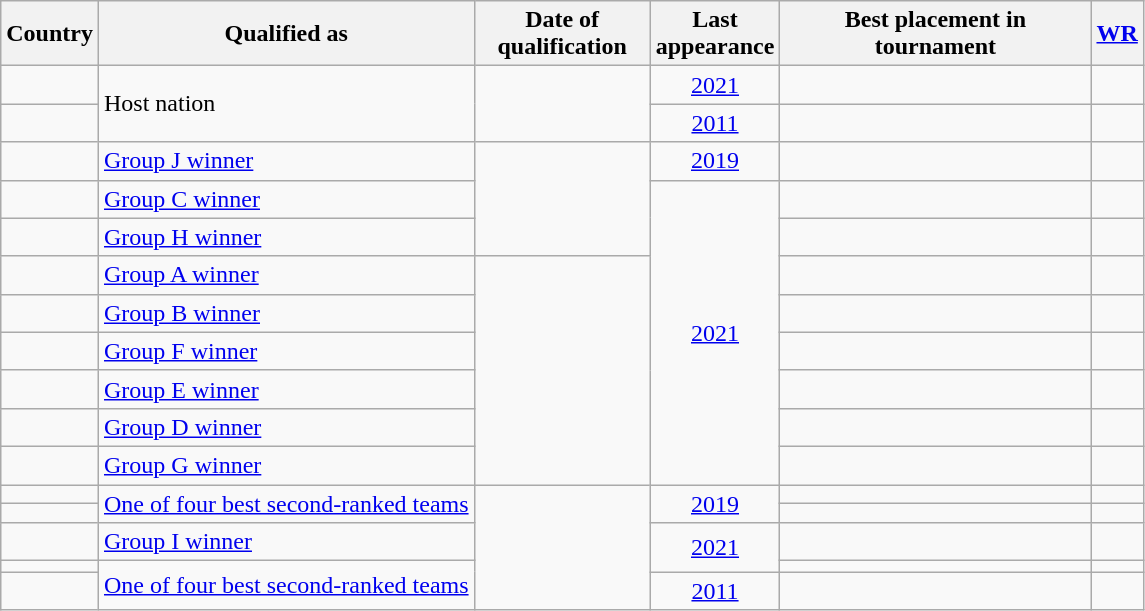<table class="wikitable sortable">
<tr>
<th>Country</th>
<th>Qualified as</th>
<th scope="col" width="110">Date of qualification</th>
<th scope="col" width="50">Last appearance</th>
<th scope="col" width="200">Best placement in tournament</th>
<th><a href='#'>WR</a></th>
</tr>
<tr>
<td></td>
<td rowspan=2>Host nation</td>
<td rowspan=2></td>
<td align=center><a href='#'>2021</a></td>
<td></td>
<td align="center"></td>
</tr>
<tr>
<td></td>
<td align=center><a href='#'>2011</a></td>
<td></td>
<td align="center"></td>
</tr>
<tr>
<td></td>
<td><a href='#'>Group J winner</a></td>
<td rowspan=3></td>
<td align=center><a href='#'>2019</a></td>
<td></td>
<td align="center"></td>
</tr>
<tr>
<td></td>
<td><a href='#'>Group C winner</a></td>
<td rowspan=8 align=center><a href='#'>2021</a></td>
<td></td>
<td align="center"></td>
</tr>
<tr>
<td></td>
<td><a href='#'>Group H winner</a></td>
<td></td>
<td align="center"></td>
</tr>
<tr>
<td></td>
<td><a href='#'>Group A winner</a></td>
<td rowspan=6></td>
<td></td>
<td align="center"></td>
</tr>
<tr>
<td></td>
<td><a href='#'>Group B winner</a></td>
<td></td>
<td align="center"></td>
</tr>
<tr>
<td></td>
<td><a href='#'>Group F winner</a></td>
<td></td>
<td align="center"></td>
</tr>
<tr>
<td></td>
<td><a href='#'>Group E winner</a></td>
<td></td>
<td align="center"></td>
</tr>
<tr>
<td></td>
<td><a href='#'>Group D winner</a></td>
<td></td>
<td align="center"></td>
</tr>
<tr>
<td></td>
<td><a href='#'>Group G winner</a></td>
<td></td>
<td align="center"></td>
</tr>
<tr>
<td></td>
<td rowspan=2><a href='#'>One of four best second-ranked teams</a></td>
<td rowspan=5></td>
<td align=center rowspan=2><a href='#'>2019</a></td>
<td></td>
<td align="center"></td>
</tr>
<tr>
<td></td>
<td></td>
<td align="center"></td>
</tr>
<tr>
<td></td>
<td><a href='#'>Group I winner</a></td>
<td align=center rowspan=2><a href='#'>2021</a></td>
<td></td>
<td align="center"></td>
</tr>
<tr>
<td></td>
<td rowspan=2><a href='#'>One of four best second-ranked teams</a></td>
<td></td>
<td align="center"></td>
</tr>
<tr>
<td></td>
<td align=center><a href='#'>2011</a></td>
<td></td>
<td align="center"></td>
</tr>
</table>
